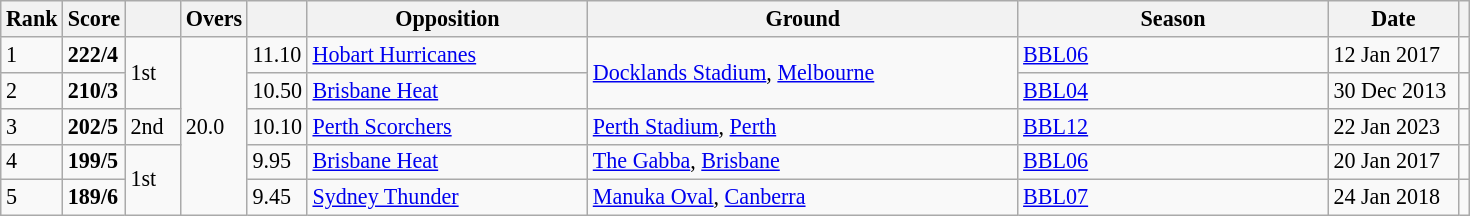<table class="wikitable sortable" style="font-size:92%; ">
<tr>
<th style="width:30px;">Rank</th>
<th style="width:30px;">Score</th>
<th style="width:30px;"></th>
<th style="width:30px;">Overs</th>
<th style="width:30px;"></th>
<th style="width:180px;">Opposition</th>
<th style="width:280px;">Ground</th>
<th style="width:200px;">Season</th>
<th style="width:80px;">Date</th>
<th></th>
</tr>
<tr>
<td>1</td>
<td><strong>222/4</strong></td>
<td rowspan="2">1st</td>
<td rowspan="5">20.0</td>
<td>11.10</td>
<td><a href='#'>Hobart Hurricanes</a></td>
<td rowspan="2"><a href='#'>Docklands Stadium</a>, <a href='#'>Melbourne</a></td>
<td><a href='#'>BBL06</a></td>
<td>12 Jan 2017</td>
<td></td>
</tr>
<tr>
<td>2</td>
<td><strong>210/3</strong></td>
<td>10.50</td>
<td><a href='#'>Brisbane Heat</a></td>
<td><a href='#'>BBL04</a></td>
<td>30 Dec 2013</td>
<td></td>
</tr>
<tr>
<td>3</td>
<td><strong>202/5</strong></td>
<td>2nd</td>
<td>10.10</td>
<td><a href='#'>Perth Scorchers</a></td>
<td><a href='#'>Perth Stadium</a>, <a href='#'>Perth</a></td>
<td><a href='#'>BBL12</a></td>
<td>22 Jan 2023</td>
<td></td>
</tr>
<tr>
<td>4</td>
<td><strong>199/5</strong></td>
<td rowspan="2">1st</td>
<td>9.95</td>
<td><a href='#'>Brisbane Heat</a></td>
<td><a href='#'>The Gabba</a>, <a href='#'>Brisbane</a></td>
<td><a href='#'>BBL06</a></td>
<td>20 Jan 2017</td>
<td></td>
</tr>
<tr>
<td>5</td>
<td><strong>189/6</strong></td>
<td>9.45</td>
<td><a href='#'>Sydney Thunder</a></td>
<td><a href='#'>Manuka Oval</a>, <a href='#'>Canberra</a></td>
<td><a href='#'>BBL07</a></td>
<td>24 Jan 2018</td>
<td></td>
</tr>
</table>
